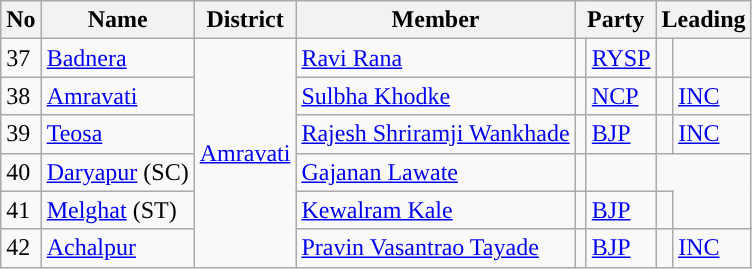<table class="wikitable">
<tr>
<th>No</th>
<th>Name</th>
<th>District</th>
<th>Member</th>
<th colspan="2">Party</th>
<th colspan="2">Leading<br></th>
</tr>
<tr>
<td>37</td>
<td><a href='#'>Badnera</a></td>
<td rowspan="6"><a href='#'>Amravati</a></td>
<td><a href='#'>Ravi Rana</a></td>
<td style="background-color: "></td>
<td><a href='#'>RYSP</a></td>
<td></td>
</tr>
<tr>
<td>38</td>
<td><a href='#'>Amravati</a></td>
<td><a href='#'>Sulbha Khodke</a></td>
<td style="background-color: "></td>
<td><a href='#'>NCP</a></td>
<td style="background-color: "></td>
<td><a href='#'>INC</a></td>
</tr>
<tr>
<td>39</td>
<td><a href='#'>Teosa</a></td>
<td><a href='#'>Rajesh Shriramji Wankhade</a></td>
<td style="background-color: "></td>
<td><a href='#'>BJP</a></td>
<td style="background-color: "></td>
<td><a href='#'>INC</a></td>
</tr>
<tr>
<td>40</td>
<td><a href='#'>Daryapur</a> (SC)</td>
<td><a href='#'>Gajanan Lawate</a></td>
<td></td>
<td></td>
</tr>
<tr>
<td>41</td>
<td><a href='#'>Melghat</a> (ST)</td>
<td><a href='#'>Kewalram Kale</a></td>
<td style="background-color: "></td>
<td><a href='#'>BJP</a></td>
<td></td>
</tr>
<tr>
<td>42</td>
<td><a href='#'>Achalpur</a></td>
<td><a href='#'>Pravin Vasantrao Tayade</a></td>
<td style="background-color: "></td>
<td><a href='#'>BJP</a></td>
<td style="background-color: "></td>
<td><a href='#'>INC</a></td>
</tr>
</table>
